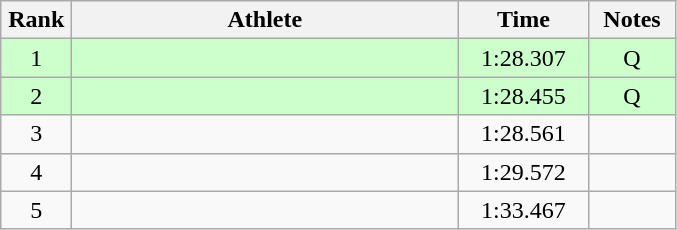<table class=wikitable style="text-align:center">
<tr>
<th width=40>Rank</th>
<th width=250>Athlete</th>
<th width=80>Time</th>
<th width=50>Notes</th>
</tr>
<tr bgcolor="ccffcc">
<td>1</td>
<td align=left></td>
<td>1:28.307</td>
<td>Q</td>
</tr>
<tr bgcolor="ccffcc">
<td>2</td>
<td align=left></td>
<td>1:28.455</td>
<td>Q</td>
</tr>
<tr>
<td>3</td>
<td align=left></td>
<td>1:28.561</td>
<td></td>
</tr>
<tr>
<td>4</td>
<td align=left></td>
<td>1:29.572</td>
<td></td>
</tr>
<tr>
<td>5</td>
<td align=left></td>
<td>1:33.467</td>
<td></td>
</tr>
</table>
